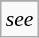<table class="wikitable floatright" style="font-size: 90%;">
<tr>
</tr>
<tr>
<td><em>see </em></td>
</tr>
</table>
